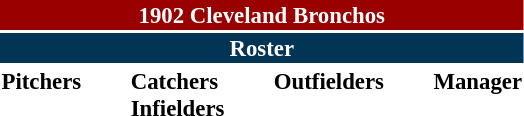<table class="toccolours" style="font-size: 95%;">
<tr>
<th colspan="10" style="background-color: #990000; color: white; text-align: center;">1902 Cleveland Bronchos</th>
</tr>
<tr>
<td colspan="10" style="background-color: #023456; color: white; text-align: center;"><strong>Roster</strong></td>
</tr>
<tr>
<td valign="top"><strong>Pitchers</strong><br>














</td>
<td width="25px"></td>
<td valign="top"><strong>Catchers</strong><br>


<strong>Infielders</strong>








</td>
<td width="25px"></td>
<td valign="top"><strong>Outfielders</strong><br>




</td>
<td width="25px"></td>
<td valign="top"><strong>Manager</strong><br></td>
</tr>
</table>
